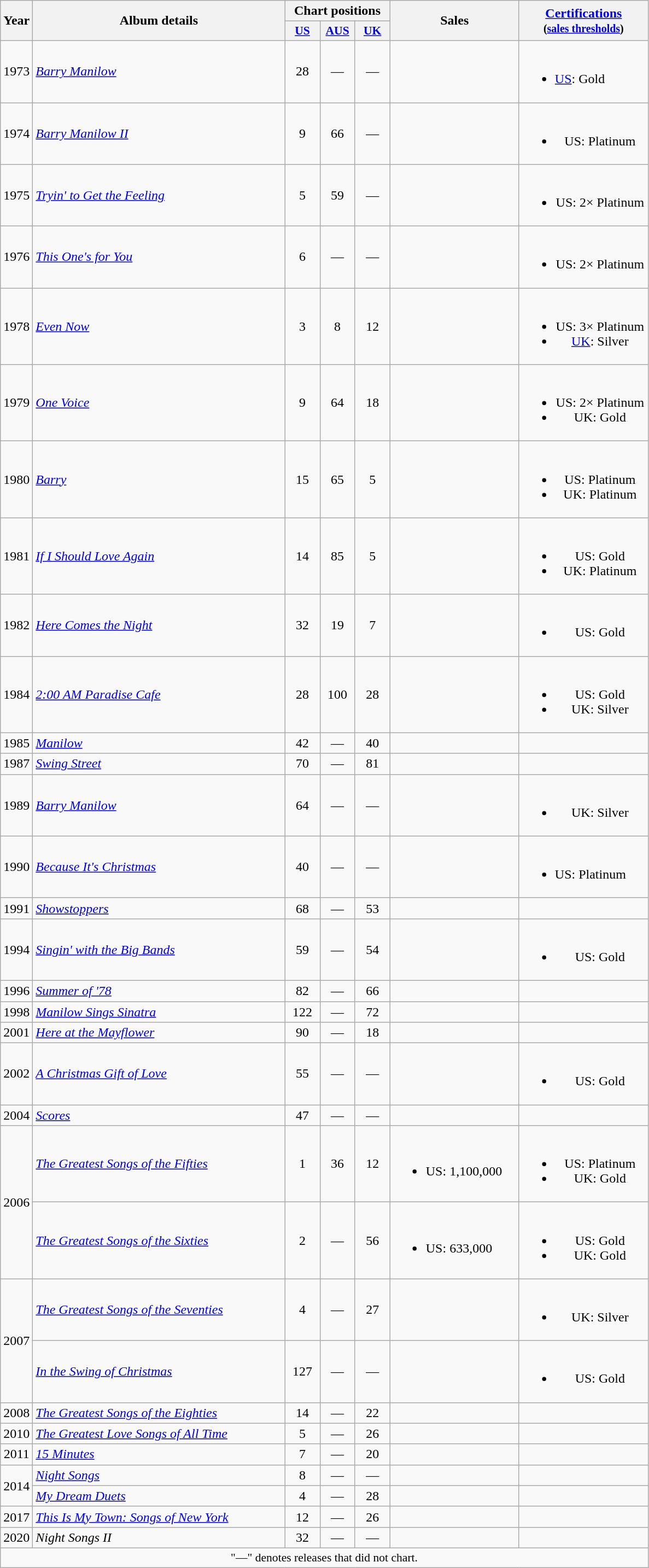<table class="wikitable" style="text-align: center;">
<tr>
<th rowspan="2">Year</th>
<th rowspan="2" style="width:300px;">Album details</th>
<th colspan="3">Chart positions</th>
<th rowspan="2" style="width:150px;">Sales</th>
<th rowspan="2" style="width:150px;"><a href='#'>Certifications</a><br><small>(<a href='#'>sales thresholds</a>)</small></th>
</tr>
<tr>
<th scope="col" style="width:2.5em;font-size:90%;"><a href='#'>US</a><br></th>
<th scope="col" style="width:2.5em;font-size:90%;"><a href='#'>AUS</a><br></th>
<th scope="col" style="width:2.5em;font-size:90%;"><a href='#'>UK</a><br></th>
</tr>
<tr>
<td>1973</td>
<td align="left"><em><a href='#'>Barry Manilow</a></em></td>
<td>28</td>
<td>—</td>
<td>—</td>
<td></td>
<td style="text-align:left;"><br><ul><li><a href='#'>US</a>: Gold</li></ul></td>
</tr>
<tr>
<td>1974</td>
<td align="left"><em><a href='#'>Barry Manilow II</a></em></td>
<td>9</td>
<td>66</td>
<td>—</td>
<td style="text-align:left;"></td>
<td><br><ul><li>US: Platinum</li></ul></td>
</tr>
<tr>
<td>1975</td>
<td align="left"><em><a href='#'>Tryin' to Get the Feeling</a></em></td>
<td>5</td>
<td>59</td>
<td>—</td>
<td style="text-align:left;"></td>
<td><br><ul><li>US: 2× Platinum</li></ul></td>
</tr>
<tr>
<td>1976</td>
<td align="left"><em><a href='#'>This One's for You</a></em></td>
<td>6</td>
<td>—</td>
<td>—</td>
<td style="text-align:left;"></td>
<td><br><ul><li>US: 2× Platinum</li></ul></td>
</tr>
<tr>
<td>1978</td>
<td align="left"><em><a href='#'>Even Now</a></em></td>
<td>3</td>
<td>8</td>
<td>12</td>
<td style="text-align:left;"></td>
<td><br><ul><li>US: 3× Platinum</li><li><a href='#'>UK</a>: Silver</li></ul></td>
</tr>
<tr>
<td>1979</td>
<td align="left"><em><a href='#'>One Voice</a></em></td>
<td>9</td>
<td>64</td>
<td>18</td>
<td style="text-align:left;"></td>
<td><br><ul><li>US: 2× Platinum</li><li>UK: Gold</li></ul></td>
</tr>
<tr>
<td>1980</td>
<td align="left"><em><a href='#'>Barry</a></em></td>
<td>15</td>
<td>65</td>
<td>5</td>
<td style="text-align:left;"></td>
<td><br><ul><li>US: Platinum</li><li>UK: Platinum</li></ul></td>
</tr>
<tr>
<td>1981</td>
<td align="left"><em><a href='#'>If I Should Love Again</a></em></td>
<td>14</td>
<td>85</td>
<td>5</td>
<td style="text-align:left;"></td>
<td><br><ul><li>US: Gold</li><li>UK: Platinum</li></ul></td>
</tr>
<tr>
<td>1982</td>
<td align="left"><em><a href='#'>Here Comes the Night</a></em></td>
<td>32</td>
<td>19</td>
<td>7</td>
<td style="text-align:left;"></td>
<td><br><ul><li>US: Gold</li></ul></td>
</tr>
<tr>
<td>1984</td>
<td align="left"><em><a href='#'>2:00 AM Paradise Cafe</a></em></td>
<td>28</td>
<td>100</td>
<td>28</td>
<td style="text-align:left;"></td>
<td><br><ul><li>US: Gold</li><li>UK: Silver</li></ul></td>
</tr>
<tr>
<td>1985</td>
<td align="left"><em><a href='#'>Manilow</a></em></td>
<td>42</td>
<td>—</td>
<td>40</td>
<td></td>
<td style="text-align:left;"></td>
</tr>
<tr>
<td>1987</td>
<td align="left"><em><a href='#'>Swing Street</a></em></td>
<td>70</td>
<td>—</td>
<td>81</td>
<td style="text-align:left;"></td>
<td></td>
</tr>
<tr>
<td>1989</td>
<td align="left"><em><a href='#'>Barry Manilow</a></em></td>
<td>64</td>
<td>—</td>
<td>—</td>
<td style="text-align:left;"></td>
<td><br><ul><li>UK: Silver</li></ul></td>
</tr>
<tr>
<td>1990</td>
<td align="left"><em><a href='#'>Because It's Christmas</a></em></td>
<td>40</td>
<td>—</td>
<td>—</td>
<td></td>
<td style="text-align:left;"><br><ul><li>US: Platinum</li></ul></td>
</tr>
<tr>
<td>1991</td>
<td align="left"><em><a href='#'>Showstoppers</a></em></td>
<td>68</td>
<td>—</td>
<td>53</td>
<td style="text-align:left;"></td>
<td></td>
</tr>
<tr>
<td>1994</td>
<td align="left"><em><a href='#'>Singin' with the Big Bands</a></em></td>
<td>59</td>
<td>—</td>
<td>54</td>
<td style="text-align:left;"></td>
<td><br><ul><li>US: Gold</li></ul></td>
</tr>
<tr>
<td>1996</td>
<td align="left"><em><a href='#'>Summer of '78</a></em></td>
<td>82</td>
<td>—</td>
<td>66</td>
<td style="text-align:left;"></td>
<td></td>
</tr>
<tr>
<td>1998</td>
<td align="left"><em><a href='#'>Manilow Sings Sinatra</a></em></td>
<td>122</td>
<td>—</td>
<td>72</td>
<td style="text-align:left;"></td>
<td></td>
</tr>
<tr>
<td>2001</td>
<td align="left"><em><a href='#'>Here at the Mayflower</a></em></td>
<td>90</td>
<td>—</td>
<td>18</td>
<td style="text-align:left;"></td>
<td></td>
</tr>
<tr>
<td>2002</td>
<td align="left"><em><a href='#'>A Christmas Gift of Love</a></em></td>
<td>55</td>
<td>—</td>
<td>—</td>
<td style="text-align:left;"></td>
<td><br><ul><li>US: Gold</li></ul></td>
</tr>
<tr>
<td>2004</td>
<td align="left"><em><a href='#'>Scores</a></em></td>
<td>47</td>
<td>—</td>
<td>—</td>
<td style="text-align:left;"></td>
<td></td>
</tr>
<tr>
<td rowspan="2">2006</td>
<td align="left"><em><a href='#'>The Greatest Songs of the Fifties</a></em></td>
<td>1</td>
<td>36</td>
<td>12</td>
<td style="text-align:left;"><br><ul><li>US: 1,100,000</li></ul></td>
<td><br><ul><li>US: Platinum</li><li>UK: Gold</li></ul></td>
</tr>
<tr>
<td align="left"><em><a href='#'>The Greatest Songs of the Sixties</a></em></td>
<td>2</td>
<td>—</td>
<td>56</td>
<td style="text-align:left;"><br><ul><li>US: 633,000</li></ul></td>
<td><br><ul><li>US: Gold</li><li>UK: Gold</li></ul></td>
</tr>
<tr>
<td rowspan="2">2007</td>
<td align="left"><em><a href='#'>The Greatest Songs of the Seventies</a></em></td>
<td>4</td>
<td>—</td>
<td>27</td>
<td style="text-align:left;"></td>
<td><br><ul><li>UK: Silver</li></ul></td>
</tr>
<tr>
<td align="left"><em><a href='#'>In the Swing of Christmas</a></em></td>
<td>127</td>
<td>—</td>
<td>—</td>
<td style="text-align:left;"></td>
<td><br><ul><li>US: Gold</li></ul></td>
</tr>
<tr>
<td>2008</td>
<td align="left"><em><a href='#'>The Greatest Songs of the Eighties</a></em></td>
<td>14</td>
<td>—</td>
<td>22</td>
<td style="text-align:left;"></td>
<td></td>
</tr>
<tr>
<td>2010</td>
<td align="left"><em><a href='#'>The Greatest Love Songs of All Time</a></em></td>
<td>5</td>
<td>—</td>
<td>26</td>
<td style="text-align:left;"></td>
<td></td>
</tr>
<tr>
<td>2011</td>
<td align="left"><em><a href='#'>15 Minutes</a></em></td>
<td>7</td>
<td>—</td>
<td>20</td>
<td style="text-align:left;"></td>
<td></td>
</tr>
<tr>
<td rowspan="2">2014</td>
<td align="left"><em><a href='#'>Night Songs</a></em></td>
<td>8</td>
<td>—</td>
<td>—</td>
<td style="text-align:left;"></td>
<td></td>
</tr>
<tr>
<td align="left"><em><a href='#'>My Dream Duets</a></em></td>
<td>4</td>
<td>—</td>
<td>28</td>
<td style="text-align:left;"></td>
<td></td>
</tr>
<tr>
<td>2017</td>
<td align="left"><em><a href='#'>This Is My Town: Songs of New York</a></em></td>
<td>12</td>
<td>—</td>
<td>26</td>
<td style="text-align:left;"></td>
<td></td>
</tr>
<tr>
<td>2020</td>
<td align="left"><em>Night Songs II</em></td>
<td>32<br></td>
<td>—</td>
<td>—</td>
<td style="text-align:left;"></td>
<td></td>
</tr>
<tr>
<td colspan="11" style="font-size:90%">"—" denotes releases that did not chart.</td>
</tr>
</table>
